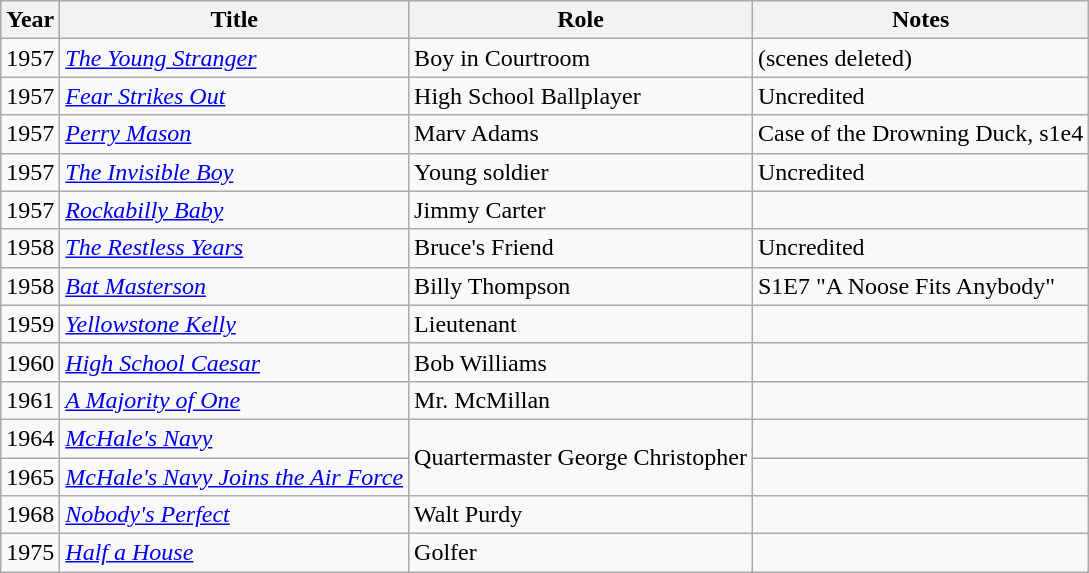<table class="wikitable">
<tr>
<th>Year</th>
<th>Title</th>
<th>Role</th>
<th>Notes</th>
</tr>
<tr>
<td>1957</td>
<td><em><a href='#'>The Young Stranger</a></em></td>
<td>Boy in Courtroom</td>
<td>(scenes deleted)</td>
</tr>
<tr>
<td>1957</td>
<td><em><a href='#'>Fear Strikes Out</a></em></td>
<td>High School Ballplayer</td>
<td>Uncredited</td>
</tr>
<tr>
<td>1957</td>
<td><em><a href='#'>Perry Mason</a></em></td>
<td>Marv Adams</td>
<td>Case of the Drowning Duck, s1e4</td>
</tr>
<tr>
<td>1957</td>
<td><em><a href='#'>The Invisible Boy</a></em></td>
<td>Young soldier</td>
<td>Uncredited</td>
</tr>
<tr>
<td>1957</td>
<td><em><a href='#'>Rockabilly Baby</a></em></td>
<td>Jimmy Carter</td>
<td></td>
</tr>
<tr>
<td>1958</td>
<td><em><a href='#'>The Restless Years</a></em></td>
<td>Bruce's Friend</td>
<td>Uncredited</td>
</tr>
<tr>
<td>1958</td>
<td><em><a href='#'>Bat Masterson</a></em></td>
<td>Billy Thompson</td>
<td>S1E7 "A Noose Fits Anybody"</td>
</tr>
<tr>
<td>1959</td>
<td><em><a href='#'>Yellowstone Kelly</a></em></td>
<td>Lieutenant</td>
<td></td>
</tr>
<tr>
<td>1960</td>
<td><em><a href='#'>High School Caesar</a></em></td>
<td>Bob Williams</td>
<td></td>
</tr>
<tr>
<td>1961</td>
<td><em><a href='#'>A Majority of One</a></em></td>
<td>Mr. McMillan</td>
<td></td>
</tr>
<tr>
<td>1964</td>
<td><em><a href='#'>McHale's Navy</a></em></td>
<td rowspan="2">Quartermaster George Christopher</td>
<td></td>
</tr>
<tr>
<td>1965</td>
<td><em><a href='#'>McHale's Navy Joins the Air Force</a></em></td>
<td></td>
</tr>
<tr>
<td>1968</td>
<td><em><a href='#'>Nobody's Perfect</a></em></td>
<td>Walt Purdy</td>
<td></td>
</tr>
<tr>
<td>1975</td>
<td><em><a href='#'>Half a House</a></em></td>
<td>Golfer</td>
<td></td>
</tr>
</table>
